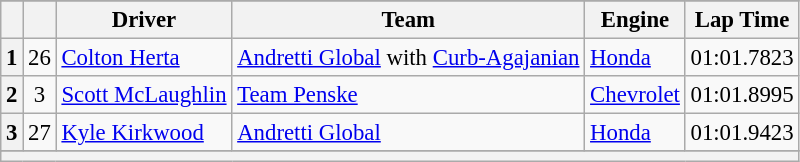<table class="wikitable" style="font-size:95%;">
<tr>
</tr>
<tr>
<th></th>
<th></th>
<th>Driver</th>
<th>Team</th>
<th>Engine</th>
<th>Lap Time</th>
</tr>
<tr>
<th>1</th>
<td align="center">26</td>
<td> <a href='#'>Colton Herta</a></td>
<td><a href='#'>Andretti Global</a> with <a href='#'>Curb-Agajanian</a></td>
<td><a href='#'>Honda</a></td>
<td>01:01.7823</td>
</tr>
<tr>
<th>2</th>
<td align="center">3</td>
<td> <a href='#'>Scott McLaughlin</a></td>
<td><a href='#'>Team Penske</a></td>
<td><a href='#'>Chevrolet</a></td>
<td>01:01.8995</td>
</tr>
<tr>
<th>3</th>
<td align="center">27</td>
<td> <a href='#'>Kyle Kirkwood</a></td>
<td><a href='#'>Andretti Global</a></td>
<td><a href='#'>Honda</a></td>
<td>01:01.9423</td>
</tr>
<tr>
</tr>
<tr class="sortbottom">
<th colspan="6"></th>
</tr>
</table>
